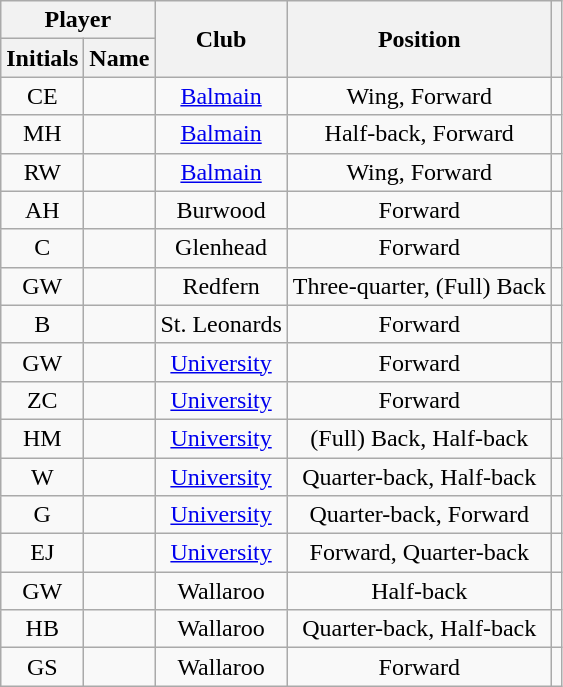<table class="wikitable sortable" style="text-align:center;font-size:100%;">
<tr>
<th colspan=2>Player</th>
<th rowspan=2>Club</th>
<th rowspan=2>Position</th>
<th rowspan=2></th>
</tr>
<tr>
<th>Initials</th>
<th>Name</th>
</tr>
<tr>
<td>CE</td>
<td></td>
<td><a href='#'>Balmain</a></td>
<td>Wing, Forward</td>
<td></td>
</tr>
<tr>
<td>MH</td>
<td></td>
<td><a href='#'>Balmain</a></td>
<td>Half-back, Forward</td>
<td></td>
</tr>
<tr>
<td>RW</td>
<td></td>
<td><a href='#'>Balmain</a></td>
<td>Wing, Forward</td>
<td></td>
</tr>
<tr>
<td>AH</td>
<td></td>
<td>Burwood</td>
<td>Forward</td>
<td></td>
</tr>
<tr>
<td>C</td>
<td></td>
<td>Glenhead</td>
<td>Forward</td>
<td></td>
</tr>
<tr>
<td>GW</td>
<td></td>
<td>Redfern</td>
<td>Three-quarter, (Full) Back</td>
<td></td>
</tr>
<tr>
<td>B</td>
<td></td>
<td>St. Leonards</td>
<td>Forward</td>
<td></td>
</tr>
<tr>
<td>GW</td>
<td></td>
<td><a href='#'>University</a></td>
<td>Forward</td>
<td></td>
</tr>
<tr>
<td>ZC</td>
<td></td>
<td><a href='#'>University</a></td>
<td>Forward</td>
<td></td>
</tr>
<tr>
<td>HM</td>
<td></td>
<td><a href='#'>University</a></td>
<td>(Full) Back, Half-back</td>
<td></td>
</tr>
<tr>
<td>W</td>
<td></td>
<td><a href='#'>University</a></td>
<td>Quarter-back, Half-back</td>
<td></td>
</tr>
<tr>
<td>G</td>
<td></td>
<td><a href='#'>University</a></td>
<td>Quarter-back, Forward</td>
<td></td>
</tr>
<tr>
<td>EJ</td>
<td></td>
<td><a href='#'>University</a></td>
<td>Forward, Quarter-back</td>
<td></td>
</tr>
<tr>
<td>GW</td>
<td></td>
<td>Wallaroo</td>
<td>Half-back</td>
<td></td>
</tr>
<tr>
<td>HB</td>
<td></td>
<td>Wallaroo</td>
<td>Quarter-back, Half-back</td>
<td></td>
</tr>
<tr>
<td>GS</td>
<td></td>
<td>Wallaroo</td>
<td>Forward</td>
<td></td>
</tr>
</table>
